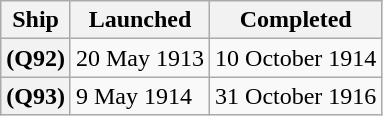<table class="wikitable">
<tr>
<th scope="col">Ship</th>
<th scope="col">Launched</th>
<th scope="col">Completed</th>
</tr>
<tr>
<th scope="row"> (Q92)</th>
<td>20 May 1913</td>
<td>10 October 1914</td>
</tr>
<tr>
<th scope="row"> (Q93)</th>
<td>9 May 1914</td>
<td>31 October 1916</td>
</tr>
</table>
